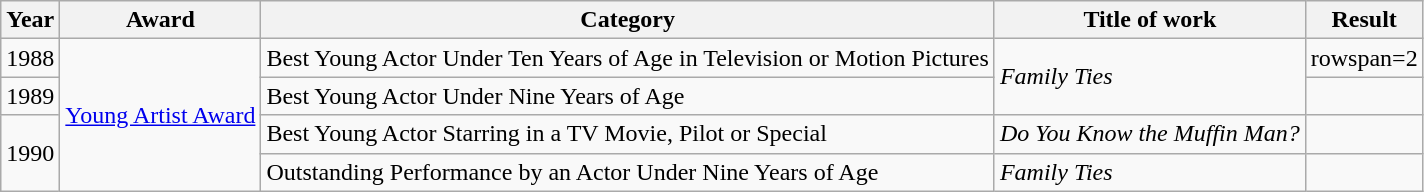<table class="wikitable sortable">
<tr>
<th>Year</th>
<th>Award</th>
<th>Category</th>
<th>Title of work</th>
<th>Result</th>
</tr>
<tr>
<td>1988</td>
<td rowspan=4><a href='#'>Young Artist Award</a></td>
<td>Best Young Actor Under Ten Years of Age in Television or Motion Pictures</td>
<td rowspan=2><em>Family Ties</em></td>
<td>rowspan=2 </td>
</tr>
<tr>
<td>1989</td>
<td>Best Young Actor Under Nine Years of Age</td>
</tr>
<tr>
<td rowspan=2>1990</td>
<td>Best Young Actor Starring in a TV Movie, Pilot or Special</td>
<td><em>Do You Know the Muffin Man? </em></td>
<td></td>
</tr>
<tr>
<td>Outstanding Performance by an Actor Under Nine Years of Age</td>
<td><em>Family Ties</em></td>
<td></td>
</tr>
</table>
